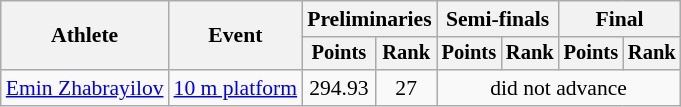<table class=wikitable style="font-size:90%">
<tr>
<th rowspan="2">Athlete</th>
<th rowspan="2">Event</th>
<th colspan="2">Preliminaries</th>
<th colspan="2">Semi-finals</th>
<th colspan="2">Final</th>
</tr>
<tr style="font-size:95%">
<th>Points</th>
<th>Rank</th>
<th>Points</th>
<th>Rank</th>
<th>Points</th>
<th>Rank</th>
</tr>
<tr style="text-align:center">
<td style="text-align:left"><a href='#'>Emin Zhabrayilov</a></td>
<td style="text-align:left" rowspan="1"><a href='#'>10 m platform</a></td>
<td>294.93</td>
<td>27</td>
<td colspan="4">did not advance</td>
</tr>
</table>
